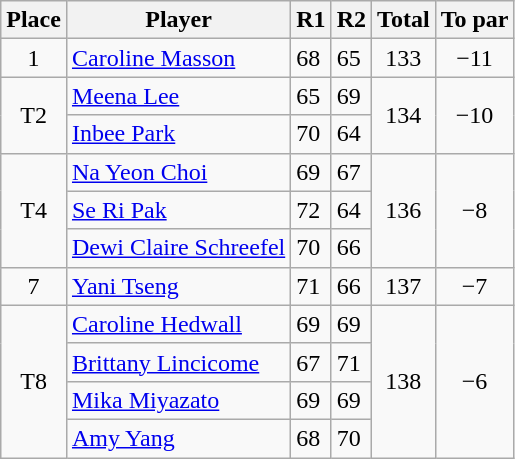<table class="wikitable">
<tr>
<th>Place</th>
<th>Player</th>
<th>R1</th>
<th>R2</th>
<th>Total</th>
<th>To par</th>
</tr>
<tr>
<td align=center>1</td>
<td> <a href='#'>Caroline Masson</a></td>
<td>68</td>
<td>65</td>
<td align=center>133</td>
<td align=center>−11</td>
</tr>
<tr>
<td rowspan="2" align=center>T2</td>
<td> <a href='#'>Meena Lee</a></td>
<td>65</td>
<td>69</td>
<td rowspan="2" align=center>134</td>
<td rowspan="2" align=center>−10</td>
</tr>
<tr>
<td> <a href='#'>Inbee Park</a></td>
<td>70</td>
<td>64</td>
</tr>
<tr>
<td rowspan="3" align=center>T4</td>
<td> <a href='#'>Na Yeon Choi</a></td>
<td>69</td>
<td>67</td>
<td rowspan="3" align=center>136</td>
<td rowspan="3" align=center>−8</td>
</tr>
<tr>
<td> <a href='#'>Se Ri Pak</a></td>
<td>72</td>
<td>64</td>
</tr>
<tr>
<td> <a href='#'>Dewi Claire Schreefel</a></td>
<td>70</td>
<td>66</td>
</tr>
<tr>
<td align=center>7</td>
<td> <a href='#'>Yani Tseng</a></td>
<td>71</td>
<td>66</td>
<td align=center>137</td>
<td align=center>−7</td>
</tr>
<tr>
<td rowspan="4" align=center>T8</td>
<td> <a href='#'>Caroline Hedwall</a></td>
<td>69</td>
<td>69</td>
<td rowspan="4" align=center>138</td>
<td rowspan="4" align=center>−6</td>
</tr>
<tr>
<td> <a href='#'>Brittany Lincicome</a></td>
<td>67</td>
<td>71</td>
</tr>
<tr>
<td> <a href='#'>Mika Miyazato</a></td>
<td>69</td>
<td>69</td>
</tr>
<tr>
<td> <a href='#'>Amy Yang</a></td>
<td>68</td>
<td>70</td>
</tr>
</table>
